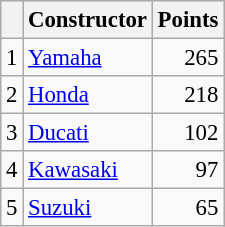<table class="wikitable" style="font-size: 95%;">
<tr>
<th></th>
<th>Constructor</th>
<th>Points</th>
</tr>
<tr>
<td align=center>1</td>
<td> <a href='#'>Yamaha</a></td>
<td align=right>265</td>
</tr>
<tr>
<td align=center>2</td>
<td> <a href='#'>Honda</a></td>
<td align=right>218</td>
</tr>
<tr>
<td align=center>3</td>
<td> <a href='#'>Ducati</a></td>
<td align=right>102</td>
</tr>
<tr>
<td align=center>4</td>
<td> <a href='#'>Kawasaki</a></td>
<td align=right>97</td>
</tr>
<tr>
<td align=center>5</td>
<td> <a href='#'>Suzuki</a></td>
<td align=right>65</td>
</tr>
</table>
